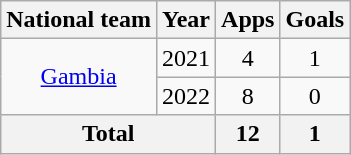<table class=wikitable style=text-align:center>
<tr>
<th>National team</th>
<th>Year</th>
<th>Apps</th>
<th>Goals</th>
</tr>
<tr>
<td rowspan="2"><a href='#'>Gambia</a></td>
<td>2021</td>
<td>4</td>
<td>1</td>
</tr>
<tr>
<td>2022</td>
<td>8</td>
<td>0</td>
</tr>
<tr>
<th colspan="2">Total</th>
<th>12</th>
<th>1</th>
</tr>
</table>
